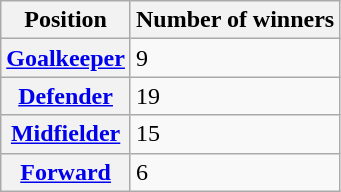<table class="wikitable plainrowheaders">
<tr>
<th scope="col">Position</th>
<th scope="col">Number of winners</th>
</tr>
<tr>
<th scope="row"><a href='#'>Goalkeeper</a></th>
<td>9</td>
</tr>
<tr>
<th scope="row"><a href='#'>Defender</a></th>
<td>19</td>
</tr>
<tr>
<th scope="row"><a href='#'>Midfielder</a></th>
<td>15</td>
</tr>
<tr>
<th scope="row"><a href='#'>Forward</a></th>
<td>6</td>
</tr>
</table>
